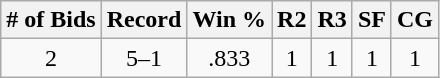<table class="wikitable">
<tr>
<th># of Bids</th>
<th>Record</th>
<th>Win %</th>
<th>R2</th>
<th>R3</th>
<th>SF</th>
<th>CG</th>
</tr>
<tr align="center">
<td>2</td>
<td>5–1</td>
<td>.833</td>
<td>1</td>
<td>1</td>
<td>1</td>
<td>1</td>
</tr>
</table>
